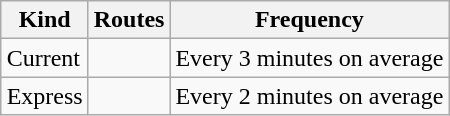<table class="wikitable" style="margin-left: auto; margin-right: auto; border: none;">
<tr>
<th>Kind</th>
<th>Routes</th>
<th>Frequency</th>
</tr>
<tr>
<td>Current</td>
<td>  </td>
<td>Every 3 minutes on average</td>
</tr>
<tr>
<td>Express</td>
<td>  </td>
<td>Every 2 minutes on average</td>
</tr>
</table>
